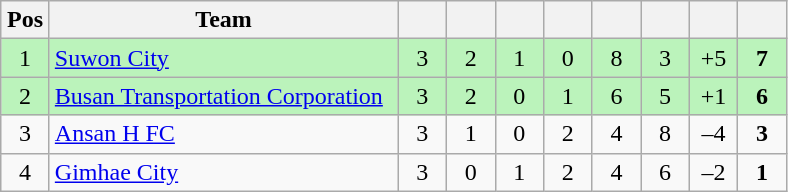<table class="wikitable" style="text-align:center;">
<tr>
<th width=25>Pos</th>
<th width=225>Team</th>
<th width=25></th>
<th width=25></th>
<th width=25></th>
<th width=25></th>
<th width=25></th>
<th width=25></th>
<th width=25></th>
<th width=25></th>
</tr>
<tr bgcolor=#bbf3bb>
<td>1</td>
<td align=left><a href='#'>Suwon City</a></td>
<td>3</td>
<td>2</td>
<td>1</td>
<td>0</td>
<td>8</td>
<td>3</td>
<td>+5</td>
<td><strong>7</strong></td>
</tr>
<tr bgcolor=#bbf3bb>
<td>2</td>
<td align=left><a href='#'>Busan Transportation Corporation</a></td>
<td>3</td>
<td>2</td>
<td>0</td>
<td>1</td>
<td>6</td>
<td>5</td>
<td>+1</td>
<td><strong>6</strong></td>
</tr>
<tr>
<td>3</td>
<td align=left><a href='#'>Ansan H FC</a></td>
<td>3</td>
<td>1</td>
<td>0</td>
<td>2</td>
<td>4</td>
<td>8</td>
<td>–4</td>
<td><strong>3</strong></td>
</tr>
<tr>
<td>4</td>
<td align=left><a href='#'>Gimhae City</a></td>
<td>3</td>
<td>0</td>
<td>1</td>
<td>2</td>
<td>4</td>
<td>6</td>
<td>–2</td>
<td><strong>1</strong></td>
</tr>
</table>
